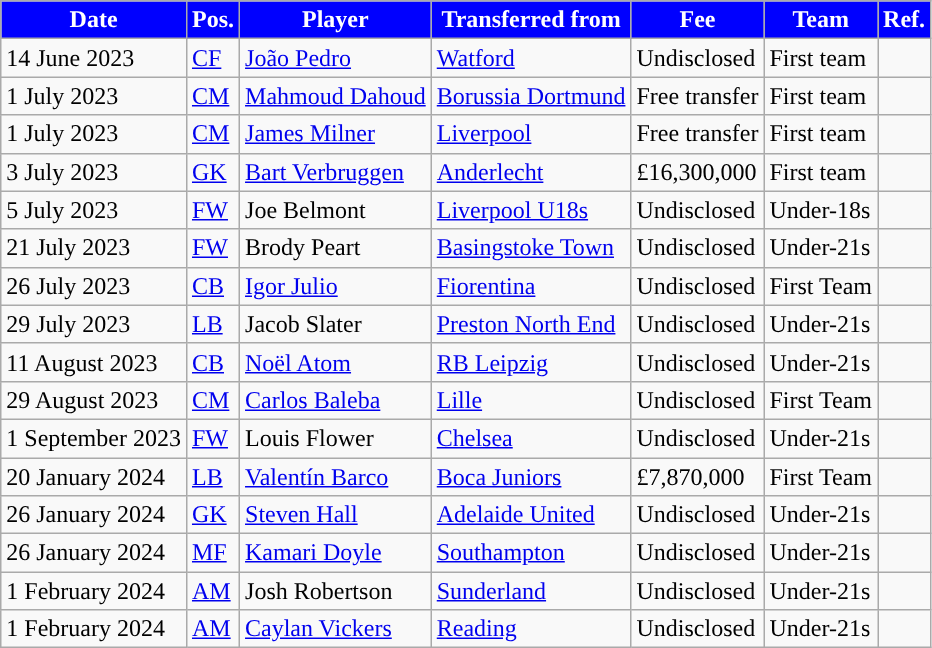<table class="wikitable plainrowheaders sortable">
<tr>
<th style="background:#0000FF; color:#ffffff;">Date</th>
<th style="background:#0000FF; color:#ffffff;">Pos.</th>
<th style="background:#0000FF; color:#ffffff;">Player</th>
<th style="background:#0000FF; color:#ffffff;">Transferred from</th>
<th style="background:#0000FF; color:#ffffff;">Fee</th>
<th style="background:#0000FF; color:#FFFFFF; ">Team</th>
<th style="background:#0000FF; color:#ffffff;">Ref.</th>
</tr>
<tr>
<td>14 June 2023</td>
<td><a href='#'>CF</a></td>
<td> <a href='#'>João Pedro</a></td>
<td> <a href='#'>Watford</a></td>
<td>Undisclosed</td>
<td>First team</td>
<td></td>
</tr>
<tr>
<td>1 July 2023</td>
<td><a href='#'>CM</a></td>
<td> <a href='#'>Mahmoud Dahoud</a></td>
<td> <a href='#'>Borussia Dortmund</a></td>
<td>Free transfer</td>
<td>First team</td>
<td></td>
</tr>
<tr>
<td>1 July 2023</td>
<td><a href='#'>CM</a></td>
<td> <a href='#'>James Milner</a></td>
<td> <a href='#'>Liverpool</a></td>
<td>Free transfer</td>
<td>First team</td>
<td></td>
</tr>
<tr>
<td>3 July 2023</td>
<td><a href='#'>GK</a></td>
<td> <a href='#'>Bart Verbruggen</a></td>
<td> <a href='#'>Anderlecht</a></td>
<td>£16,300,000</td>
<td>First team</td>
<td></td>
</tr>
<tr>
<td>5 July 2023</td>
<td><a href='#'>FW</a></td>
<td> Joe Belmont</td>
<td> <a href='#'>Liverpool U18s</a></td>
<td>Undisclosed</td>
<td>Under-18s</td>
<td></td>
</tr>
<tr>
<td>21 July 2023</td>
<td><a href='#'>FW</a></td>
<td> Brody Peart</td>
<td> <a href='#'>Basingstoke Town</a></td>
<td>Undisclosed</td>
<td>Under-21s</td>
<td></td>
</tr>
<tr>
<td>26 July 2023</td>
<td><a href='#'>CB</a></td>
<td> <a href='#'>Igor Julio</a></td>
<td> <a href='#'>Fiorentina</a></td>
<td>Undisclosed</td>
<td>First Team</td>
<td></td>
</tr>
<tr>
<td>29 July 2023</td>
<td><a href='#'>LB</a></td>
<td> Jacob Slater</td>
<td> <a href='#'>Preston North End</a></td>
<td>Undisclosed</td>
<td>Under-21s</td>
<td></td>
</tr>
<tr>
<td>11 August 2023</td>
<td><a href='#'>CB</a></td>
<td> <a href='#'>Noël Atom</a></td>
<td> <a href='#'>RB Leipzig</a></td>
<td>Undisclosed</td>
<td>Under-21s</td>
<td></td>
</tr>
<tr>
<td>29 August 2023</td>
<td><a href='#'>CM</a></td>
<td> <a href='#'>Carlos Baleba</a></td>
<td> <a href='#'>Lille</a></td>
<td>Undisclosed</td>
<td>First Team</td>
<td></td>
</tr>
<tr>
<td>1 September 2023</td>
<td><a href='#'>FW</a></td>
<td> Louis Flower</td>
<td> <a href='#'>Chelsea</a></td>
<td>Undisclosed</td>
<td>Under-21s</td>
<td></td>
</tr>
<tr>
<td>20 January 2024</td>
<td><a href='#'>LB</a></td>
<td> <a href='#'>Valentín Barco</a></td>
<td> <a href='#'>Boca Juniors</a></td>
<td>£7,870,000</td>
<td>First Team</td>
<td></td>
</tr>
<tr>
<td>26 January 2024</td>
<td><a href='#'>GK</a></td>
<td> <a href='#'>Steven Hall</a></td>
<td> <a href='#'>Adelaide United</a></td>
<td>Undisclosed</td>
<td>Under-21s</td>
<td></td>
</tr>
<tr>
<td>26 January 2024</td>
<td><a href='#'>MF</a></td>
<td> <a href='#'>Kamari Doyle</a></td>
<td> <a href='#'>Southampton</a></td>
<td>Undisclosed</td>
<td>Under-21s</td>
<td></td>
</tr>
<tr>
<td>1 February 2024</td>
<td><a href='#'>AM</a></td>
<td> Josh Robertson</td>
<td> <a href='#'>Sunderland</a></td>
<td>Undisclosed</td>
<td>Under-21s</td>
<td></td>
</tr>
<tr>
<td>1 February 2024</td>
<td><a href='#'>AM</a></td>
<td> <a href='#'>Caylan Vickers</a></td>
<td> <a href='#'>Reading</a></td>
<td>Undisclosed</td>
<td>Under-21s</td>
<td></td>
</tr>
</table>
